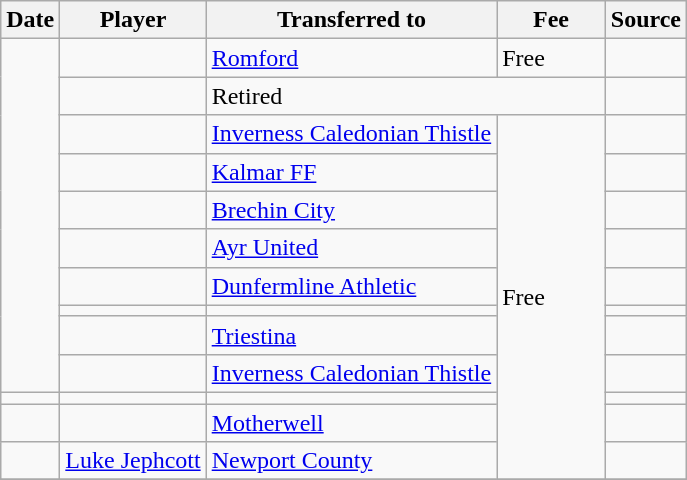<table class="wikitable plainrowheaders sortable">
<tr>
<th scope=col>Date</th>
<th scope=col>Player</th>
<th>Transferred to</th>
<th !scope=col; style="width: 65px;">Fee</th>
<th scope=col>Source</th>
</tr>
<tr>
<td rowspan=10></td>
<td> </td>
<td> <a href='#'>Romford</a></td>
<td>Free</td>
<td></td>
</tr>
<tr>
<td> </td>
<td colspan=2>Retired</td>
<td></td>
</tr>
<tr>
<td> </td>
<td> <a href='#'>Inverness Caledonian Thistle</a></td>
<td rowspan=11>Free</td>
<td></td>
</tr>
<tr>
<td> </td>
<td> <a href='#'>Kalmar FF</a></td>
<td></td>
</tr>
<tr>
<td> </td>
<td> <a href='#'>Brechin City</a></td>
<td></td>
</tr>
<tr>
<td> </td>
<td> <a href='#'>Ayr United</a></td>
<td></td>
</tr>
<tr>
<td> </td>
<td> <a href='#'>Dunfermline Athletic</a></td>
<td></td>
</tr>
<tr>
<td> </td>
<td></td>
<td></td>
</tr>
<tr>
<td> </td>
<td> <a href='#'>Triestina</a></td>
<td></td>
</tr>
<tr>
<td> </td>
<td> <a href='#'>Inverness Caledonian Thistle</a></td>
<td></td>
</tr>
<tr>
<td></td>
<td> </td>
<td></td>
<td></td>
</tr>
<tr>
<td></td>
<td> </td>
<td> <a href='#'>Motherwell</a></td>
<td></td>
</tr>
<tr>
<td></td>
<td> <a href='#'>Luke Jephcott</a></td>
<td> <a href='#'>Newport County</a></td>
<td></td>
</tr>
<tr>
</tr>
</table>
